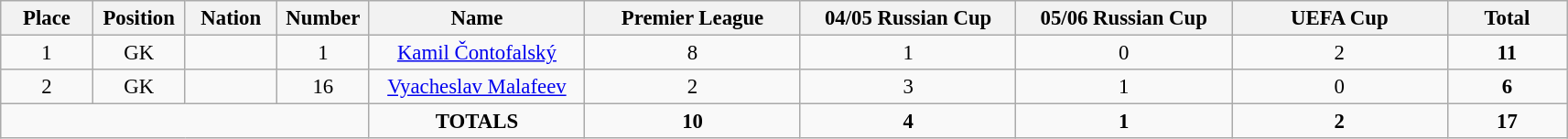<table class="wikitable" style="font-size: 95%; text-align: center;">
<tr>
<th width=60>Place</th>
<th width=60>Position</th>
<th width=60>Nation</th>
<th width=60>Number</th>
<th width=150>Name</th>
<th width=150>Premier League</th>
<th width=150>04/05 Russian Cup</th>
<th width=150>05/06 Russian Cup</th>
<th width=150>UEFA Cup</th>
<th width=80><strong>Total</strong></th>
</tr>
<tr>
<td>1</td>
<td>GK</td>
<td></td>
<td>1</td>
<td><a href='#'>Kamil Čontofalský</a></td>
<td>8</td>
<td>1</td>
<td>0</td>
<td>2</td>
<td><strong>11</strong></td>
</tr>
<tr>
<td>2</td>
<td>GK</td>
<td></td>
<td>16</td>
<td><a href='#'>Vyacheslav Malafeev</a></td>
<td>2</td>
<td>3</td>
<td>1</td>
<td>0</td>
<td><strong>6</strong></td>
</tr>
<tr>
<td colspan="4"></td>
<td><strong>TOTALS</strong></td>
<td><strong>10</strong></td>
<td><strong>4</strong></td>
<td><strong>1</strong></td>
<td><strong>2</strong></td>
<td><strong>17</strong></td>
</tr>
</table>
